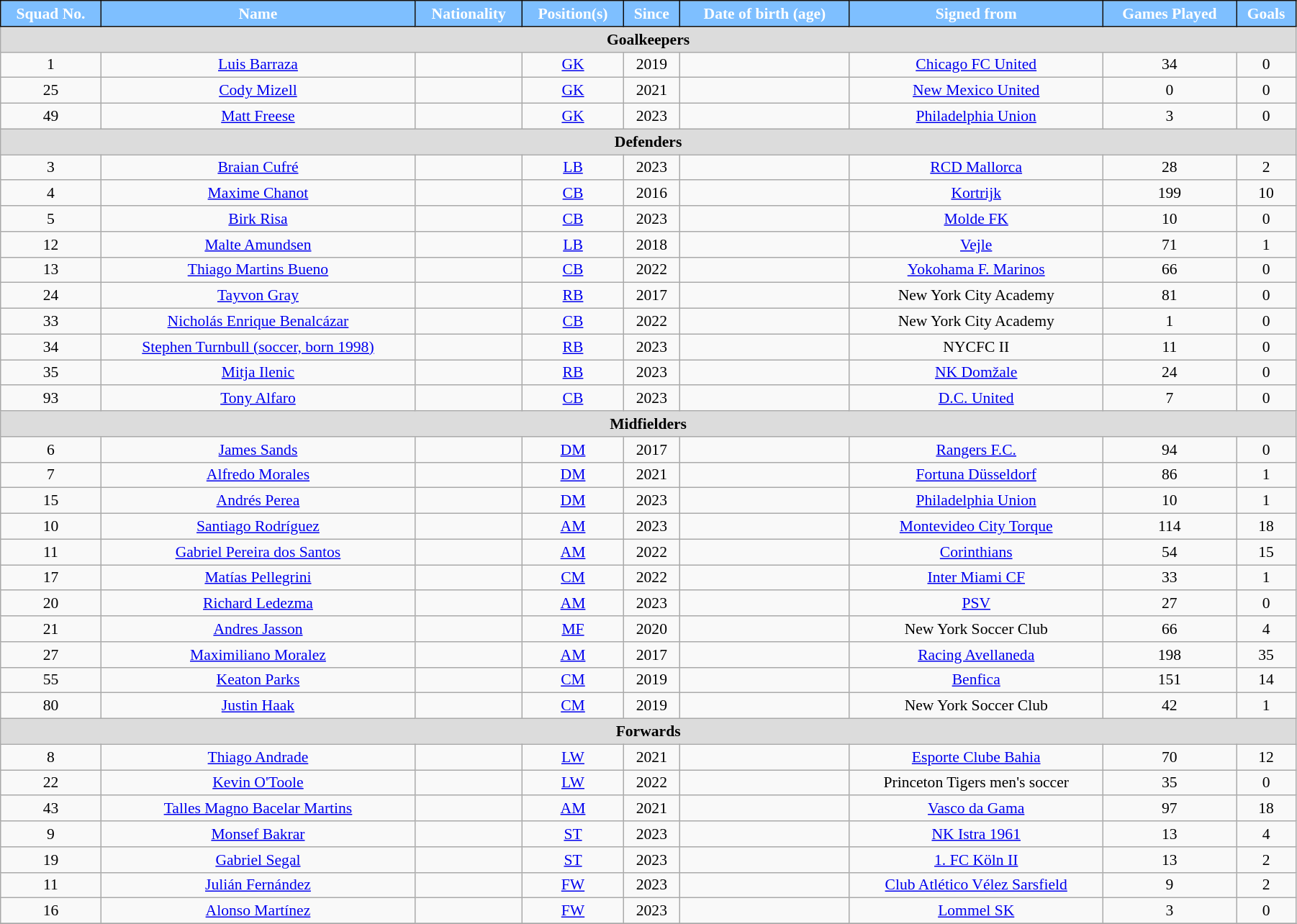<table class="wikitable" style="text-align:center; font-size:90%; width:95%;">
<tr>
<th style="background:#7EBFFF; color:#fff;  border:1px solid #0e0e0e; text-align:center;">Squad No.</th>
<th style="background:#7EBFFF; color:#fff;  border:1px solid #0e0e0e; text-align:center;">Name</th>
<th style="background:#7EBFFF; color:#fff;  border:1px solid #0e0e0e; text-align:center;">Nationality</th>
<th style="background:#7EBFFF; color:#fff;  border:1px solid #0e0e0e; text-align:center;">Position(s)</th>
<th style="background:#7EBFFF; color:#fff;  border:1px solid #0e0e0e; text-align:center;">Since</th>
<th style="background:#7EBFFF; color:#fff;  border:1px solid #0e0e0e; text-align:center;">Date of birth (age)</th>
<th style="background:#7EBFFF; color:#fff;  border:1px solid #0e0e0e; text-align:center;">Signed from</th>
<th style="background:#7EBFFF; color:#fff;  border:1px solid #0e0e0e; text-align:center;">Games Played</th>
<th style="background:#7EBFFF; color:#fff;  border:1px solid #0e0e0e; text-align:center;">Goals</th>
</tr>
<tr>
<th colspan="9" style="background:#dcdcdc; text-align:center;">Goalkeepers</th>
</tr>
<tr>
<td>1</td>
<td><a href='#'>Luis Barraza</a></td>
<td></td>
<td><a href='#'>GK</a></td>
<td>2019</td>
<td></td>
<td><a href='#'>Chicago FC United</a></td>
<td>34</td>
<td>0</td>
</tr>
<tr>
<td>25</td>
<td><a href='#'>Cody Mizell</a></td>
<td></td>
<td><a href='#'>GK</a></td>
<td>2021</td>
<td></td>
<td><a href='#'>New Mexico United</a></td>
<td>0</td>
<td>0</td>
</tr>
<tr>
<td>49</td>
<td><a href='#'>Matt Freese</a></td>
<td></td>
<td><a href='#'>GK</a></td>
<td>2023</td>
<td></td>
<td><a href='#'>Philadelphia Union</a></td>
<td>3</td>
<td>0</td>
</tr>
<tr>
<th colspan="9" style="background:#dcdcdc; text-align:center;">Defenders</th>
</tr>
<tr>
<td>3</td>
<td><a href='#'>Braian Cufré</a></td>
<td></td>
<td><a href='#'>LB</a></td>
<td>2023</td>
<td></td>
<td><a href='#'>RCD Mallorca</a></td>
<td>28</td>
<td>2</td>
</tr>
<tr>
<td>4</td>
<td><a href='#'>Maxime Chanot</a></td>
<td></td>
<td><a href='#'>CB</a></td>
<td>2016</td>
<td></td>
<td><a href='#'>Kortrijk</a></td>
<td>199</td>
<td>10</td>
</tr>
<tr>
<td>5</td>
<td><a href='#'>Birk Risa</a></td>
<td></td>
<td><a href='#'>CB</a></td>
<td>2023</td>
<td></td>
<td><a href='#'>Molde FK</a></td>
<td>10</td>
<td>0</td>
</tr>
<tr>
<td>12</td>
<td><a href='#'>Malte Amundsen</a></td>
<td></td>
<td><a href='#'>LB</a></td>
<td>2018</td>
<td></td>
<td><a href='#'>Vejle</a></td>
<td>71</td>
<td>1</td>
</tr>
<tr>
<td>13</td>
<td><a href='#'>Thiago Martins Bueno</a></td>
<td></td>
<td><a href='#'>CB</a></td>
<td>2022</td>
<td></td>
<td><a href='#'>Yokohama F. Marinos</a></td>
<td>66</td>
<td>0</td>
</tr>
<tr>
<td>24</td>
<td><a href='#'>Tayvon Gray</a></td>
<td></td>
<td><a href='#'>RB</a></td>
<td>2017</td>
<td></td>
<td>New York City Academy</td>
<td>81</td>
<td>0</td>
</tr>
<tr>
<td>33</td>
<td><a href='#'>Nicholás Enrique Benalcázar</a></td>
<td></td>
<td><a href='#'>CB</a></td>
<td>2022</td>
<td></td>
<td>New York City Academy</td>
<td>1</td>
<td>0</td>
</tr>
<tr>
<td>34</td>
<td><a href='#'>Stephen Turnbull (soccer, born 1998)</a></td>
<td></td>
<td><a href='#'>RB</a></td>
<td>2023</td>
<td></td>
<td>NYCFC II</td>
<td>11</td>
<td>0</td>
</tr>
<tr>
<td>35</td>
<td><a href='#'>Mitja Ilenic</a></td>
<td></td>
<td><a href='#'>RB</a></td>
<td>2023</td>
<td></td>
<td><a href='#'>NK Domžale</a></td>
<td>24</td>
<td>0</td>
</tr>
<tr>
<td>93</td>
<td><a href='#'>Tony Alfaro</a></td>
<td></td>
<td><a href='#'>CB</a></td>
<td>2023</td>
<td></td>
<td><a href='#'>D.C. United</a></td>
<td>7</td>
<td>0</td>
</tr>
<tr>
<th colspan="9" style="background:#dcdcdc; text-align:center;">Midfielders</th>
</tr>
<tr>
<td>6</td>
<td><a href='#'>James Sands</a></td>
<td></td>
<td><a href='#'>DM</a></td>
<td>2017</td>
<td></td>
<td><a href='#'>Rangers F.C.</a></td>
<td>94</td>
<td>0</td>
</tr>
<tr>
<td>7</td>
<td><a href='#'>Alfredo Morales</a></td>
<td></td>
<td><a href='#'>DM</a></td>
<td>2021</td>
<td></td>
<td><a href='#'>Fortuna Düsseldorf</a></td>
<td>86</td>
<td>1</td>
</tr>
<tr>
<td>15</td>
<td><a href='#'>Andrés Perea</a></td>
<td></td>
<td><a href='#'>DM</a></td>
<td>2023</td>
<td></td>
<td><a href='#'>Philadelphia Union</a></td>
<td>10</td>
<td>1</td>
</tr>
<tr>
<td>10</td>
<td><a href='#'>Santiago Rodríguez</a></td>
<td></td>
<td><a href='#'>AM</a></td>
<td>2023</td>
<td></td>
<td><a href='#'>Montevideo City Torque</a></td>
<td>114</td>
<td>18</td>
</tr>
<tr>
<td>11</td>
<td><a href='#'>Gabriel Pereira dos Santos</a></td>
<td></td>
<td><a href='#'>AM</a></td>
<td>2022</td>
<td></td>
<td><a href='#'>Corinthians</a></td>
<td>54</td>
<td>15</td>
</tr>
<tr>
<td>17</td>
<td><a href='#'>Matías Pellegrini</a></td>
<td></td>
<td><a href='#'>CM</a></td>
<td>2022</td>
<td></td>
<td><a href='#'>Inter Miami CF</a></td>
<td>33</td>
<td>1</td>
</tr>
<tr>
<td>20</td>
<td><a href='#'>Richard Ledezma</a></td>
<td></td>
<td><a href='#'>AM</a></td>
<td>2023</td>
<td></td>
<td><a href='#'>PSV</a></td>
<td>27</td>
<td>0</td>
</tr>
<tr>
<td>21</td>
<td><a href='#'>Andres Jasson</a></td>
<td></td>
<td><a href='#'>MF</a></td>
<td>2020</td>
<td></td>
<td>New York Soccer Club</td>
<td>66</td>
<td>4</td>
</tr>
<tr>
<td>27</td>
<td><a href='#'>Maximiliano Moralez</a></td>
<td></td>
<td><a href='#'>AM</a></td>
<td>2017</td>
<td></td>
<td><a href='#'>Racing Avellaneda</a></td>
<td>198</td>
<td>35</td>
</tr>
<tr>
<td>55</td>
<td><a href='#'>Keaton Parks</a></td>
<td></td>
<td><a href='#'>CM</a></td>
<td>2019</td>
<td></td>
<td><a href='#'>Benfica</a></td>
<td>151</td>
<td>14</td>
</tr>
<tr>
<td>80</td>
<td><a href='#'>Justin Haak</a></td>
<td></td>
<td><a href='#'>CM</a></td>
<td>2019</td>
<td></td>
<td>New York Soccer Club</td>
<td>42</td>
<td>1</td>
</tr>
<tr>
<th colspan="9" style="background:#dcdcdc; text-align:center;">Forwards</th>
</tr>
<tr>
<td>8</td>
<td><a href='#'>Thiago Andrade</a></td>
<td></td>
<td><a href='#'>LW</a></td>
<td>2021</td>
<td></td>
<td><a href='#'>Esporte Clube Bahia</a></td>
<td>70</td>
<td>12</td>
</tr>
<tr>
<td>22</td>
<td><a href='#'>Kevin O'Toole</a></td>
<td></td>
<td><a href='#'>LW</a></td>
<td>2022</td>
<td></td>
<td>Princeton Tigers men's soccer</td>
<td>35</td>
<td>0</td>
</tr>
<tr>
<td>43</td>
<td><a href='#'>Talles Magno Bacelar Martins</a></td>
<td></td>
<td><a href='#'>AM</a></td>
<td>2021</td>
<td></td>
<td><a href='#'>Vasco da Gama</a></td>
<td>97</td>
<td>18</td>
</tr>
<tr>
<td>9</td>
<td><a href='#'>Monsef Bakrar</a></td>
<td></td>
<td><a href='#'>ST</a></td>
<td>2023</td>
<td></td>
<td><a href='#'>NK Istra 1961</a></td>
<td>13</td>
<td>4</td>
</tr>
<tr>
<td>19</td>
<td><a href='#'>Gabriel Segal</a></td>
<td></td>
<td><a href='#'>ST</a></td>
<td>2023</td>
<td></td>
<td><a href='#'>1. FC Köln II</a></td>
<td>13</td>
<td>2</td>
</tr>
<tr>
<td>11</td>
<td><a href='#'>Julián Fernández</a></td>
<td></td>
<td><a href='#'>FW</a></td>
<td>2023</td>
<td></td>
<td><a href='#'>Club Atlético Vélez Sarsfield</a></td>
<td>9</td>
<td>2</td>
</tr>
<tr>
<td>16</td>
<td><a href='#'>Alonso Martínez</a></td>
<td></td>
<td><a href='#'>FW</a></td>
<td>2023</td>
<td></td>
<td><a href='#'>Lommel SK</a></td>
<td>3</td>
<td>0</td>
</tr>
<tr>
</tr>
</table>
